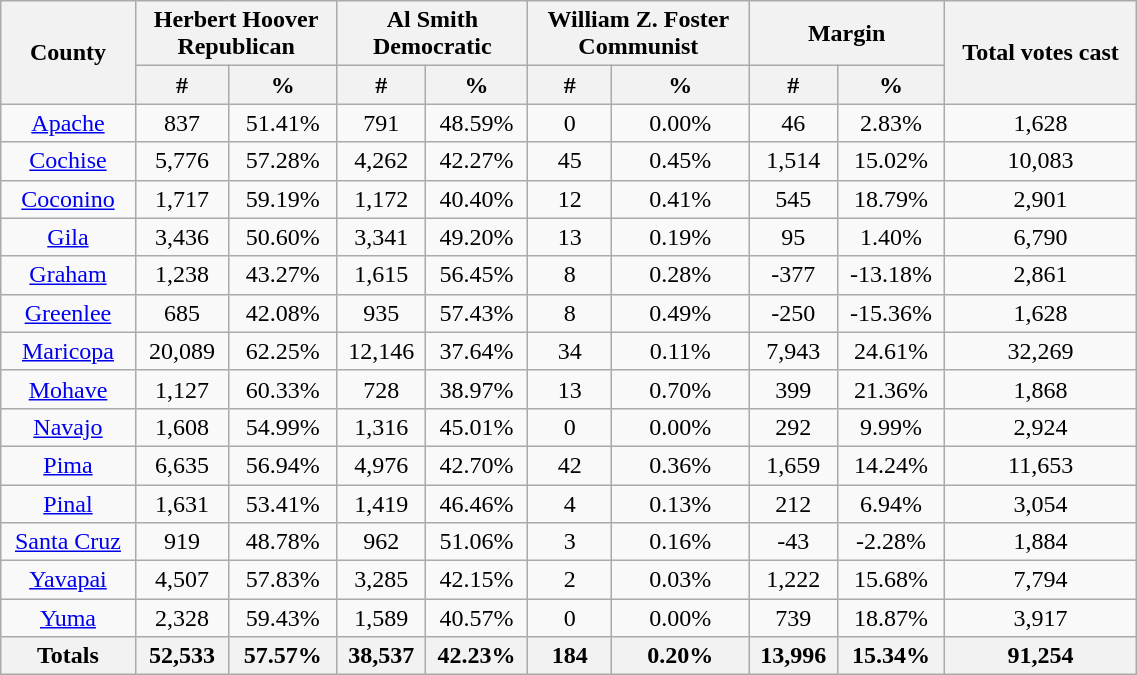<table width="60%" class="wikitable sortable" style="text-align:center">
<tr>
<th rowspan="2">County</th>
<th style="text-align:center;" colspan="2">Herbert Hoover<br>Republican</th>
<th style="text-align:center;" colspan="2">Al Smith<br>Democratic</th>
<th style="text-align:center;" colspan="2">William Z. Foster<br>Communist</th>
<th style="text-align:center;" colspan="2">Margin</th>
<th style="text-align:center;" rowspan="2">Total votes cast</th>
</tr>
<tr>
<th style="text-align:center;" data-sort-type="number">#</th>
<th style="text-align:center;" data-sort-type="number">%</th>
<th style="text-align:center;" data-sort-type="number">#</th>
<th style="text-align:center;" data-sort-type="number">%</th>
<th style="text-align:center;" data-sort-type="number">#</th>
<th style="text-align:center;" data-sort-type="number">%</th>
<th style="text-align:center;" data-sort-type="number">#</th>
<th style="text-align:center;" data-sort-type="number">%</th>
</tr>
<tr style="text-align:center;">
<td><a href='#'>Apache</a></td>
<td>837</td>
<td>51.41%</td>
<td>791</td>
<td>48.59%</td>
<td>0</td>
<td>0.00%</td>
<td>46</td>
<td>2.83%</td>
<td>1,628</td>
</tr>
<tr style="text-align:center;">
<td><a href='#'>Cochise</a></td>
<td>5,776</td>
<td>57.28%</td>
<td>4,262</td>
<td>42.27%</td>
<td>45</td>
<td>0.45%</td>
<td>1,514</td>
<td>15.02%</td>
<td>10,083</td>
</tr>
<tr style="text-align:center;">
<td><a href='#'>Coconino</a></td>
<td>1,717</td>
<td>59.19%</td>
<td>1,172</td>
<td>40.40%</td>
<td>12</td>
<td>0.41%</td>
<td>545</td>
<td>18.79%</td>
<td>2,901</td>
</tr>
<tr style="text-align:center;">
<td><a href='#'>Gila</a></td>
<td>3,436</td>
<td>50.60%</td>
<td>3,341</td>
<td>49.20%</td>
<td>13</td>
<td>0.19%</td>
<td>95</td>
<td>1.40%</td>
<td>6,790</td>
</tr>
<tr style="text-align:center;">
<td><a href='#'>Graham</a></td>
<td>1,238</td>
<td>43.27%</td>
<td>1,615</td>
<td>56.45%</td>
<td>8</td>
<td>0.28%</td>
<td>-377</td>
<td>-13.18%</td>
<td>2,861</td>
</tr>
<tr style="text-align:center;">
<td><a href='#'>Greenlee</a></td>
<td>685</td>
<td>42.08%</td>
<td>935</td>
<td>57.43%</td>
<td>8</td>
<td>0.49%</td>
<td>-250</td>
<td>-15.36%</td>
<td>1,628</td>
</tr>
<tr style="text-align:center;">
<td><a href='#'>Maricopa</a></td>
<td>20,089</td>
<td>62.25%</td>
<td>12,146</td>
<td>37.64%</td>
<td>34</td>
<td>0.11%</td>
<td>7,943</td>
<td>24.61%</td>
<td>32,269</td>
</tr>
<tr style="text-align:center;">
<td><a href='#'>Mohave</a></td>
<td>1,127</td>
<td>60.33%</td>
<td>728</td>
<td>38.97%</td>
<td>13</td>
<td>0.70%</td>
<td>399</td>
<td>21.36%</td>
<td>1,868</td>
</tr>
<tr style="text-align:center;">
<td><a href='#'>Navajo</a></td>
<td>1,608</td>
<td>54.99%</td>
<td>1,316</td>
<td>45.01%</td>
<td>0</td>
<td>0.00%</td>
<td>292</td>
<td>9.99%</td>
<td>2,924</td>
</tr>
<tr style="text-align:center;">
<td><a href='#'>Pima</a></td>
<td>6,635</td>
<td>56.94%</td>
<td>4,976</td>
<td>42.70%</td>
<td>42</td>
<td>0.36%</td>
<td>1,659</td>
<td>14.24%</td>
<td>11,653</td>
</tr>
<tr style="text-align:center;">
<td><a href='#'>Pinal</a></td>
<td>1,631</td>
<td>53.41%</td>
<td>1,419</td>
<td>46.46%</td>
<td>4</td>
<td>0.13%</td>
<td>212</td>
<td>6.94%</td>
<td>3,054</td>
</tr>
<tr style="text-align:center;">
<td><a href='#'>Santa Cruz</a></td>
<td>919</td>
<td>48.78%</td>
<td>962</td>
<td>51.06%</td>
<td>3</td>
<td>0.16%</td>
<td>-43</td>
<td>-2.28%</td>
<td>1,884</td>
</tr>
<tr style="text-align:center;">
<td><a href='#'>Yavapai</a></td>
<td>4,507</td>
<td>57.83%</td>
<td>3,285</td>
<td>42.15%</td>
<td>2</td>
<td>0.03%</td>
<td>1,222</td>
<td>15.68%</td>
<td>7,794</td>
</tr>
<tr style="text-align:center;">
<td><a href='#'>Yuma</a></td>
<td>2,328</td>
<td>59.43%</td>
<td>1,589</td>
<td>40.57%</td>
<td>0</td>
<td>0.00%</td>
<td>739</td>
<td>18.87%</td>
<td>3,917</td>
</tr>
<tr style="text-align:center;">
<th>Totals</th>
<th>52,533</th>
<th>57.57%</th>
<th>38,537</th>
<th>42.23%</th>
<th>184</th>
<th>0.20%</th>
<th>13,996</th>
<th>15.34%</th>
<th>91,254</th>
</tr>
</table>
